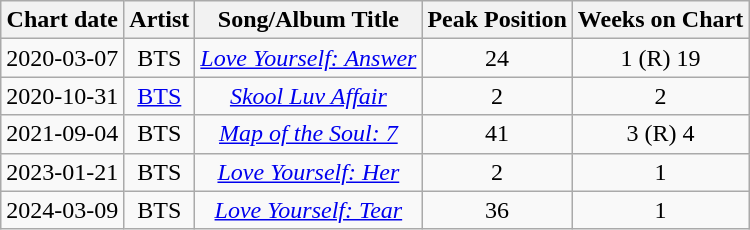<table class="wikitable sortable" style="text-align:center">
<tr>
<th>Chart date</th>
<th>Artist</th>
<th>Song/Album Title</th>
<th>Peak Position</th>
<th>Weeks on Chart</th>
</tr>
<tr>
<td>2020-03-07</td>
<td>BTS</td>
<td><em><a href='#'>Love Yourself: Answer</a></em></td>
<td>24</td>
<td>1 (R) 19</td>
</tr>
<tr>
<td>2020-10-31</td>
<td><a href='#'>BTS</a></td>
<td><em><a href='#'>Skool Luv Affair</a></em></td>
<td>2</td>
<td>2</td>
</tr>
<tr>
<td>2021-09-04</td>
<td>BTS</td>
<td><em><a href='#'>Map of the Soul: 7</a></em></td>
<td>41</td>
<td>3 (R) 4</td>
</tr>
<tr>
<td>2023-01-21</td>
<td>BTS</td>
<td><em><a href='#'>Love Yourself: Her</a></em></td>
<td>2</td>
<td>1</td>
</tr>
<tr>
<td>2024-03-09</td>
<td>BTS</td>
<td><em><a href='#'>Love Yourself: Tear</a></em></td>
<td>36</td>
<td>1</td>
</tr>
</table>
